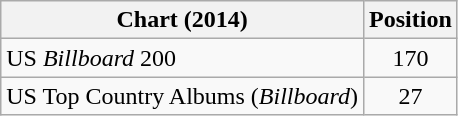<table class="wikitable">
<tr>
<th>Chart (2014)</th>
<th>Position</th>
</tr>
<tr>
<td>US <em>Billboard</em> 200</td>
<td style="text-align:center;">170</td>
</tr>
<tr>
<td>US Top Country Albums (<em>Billboard</em>)</td>
<td style="text-align:center;">27</td>
</tr>
</table>
